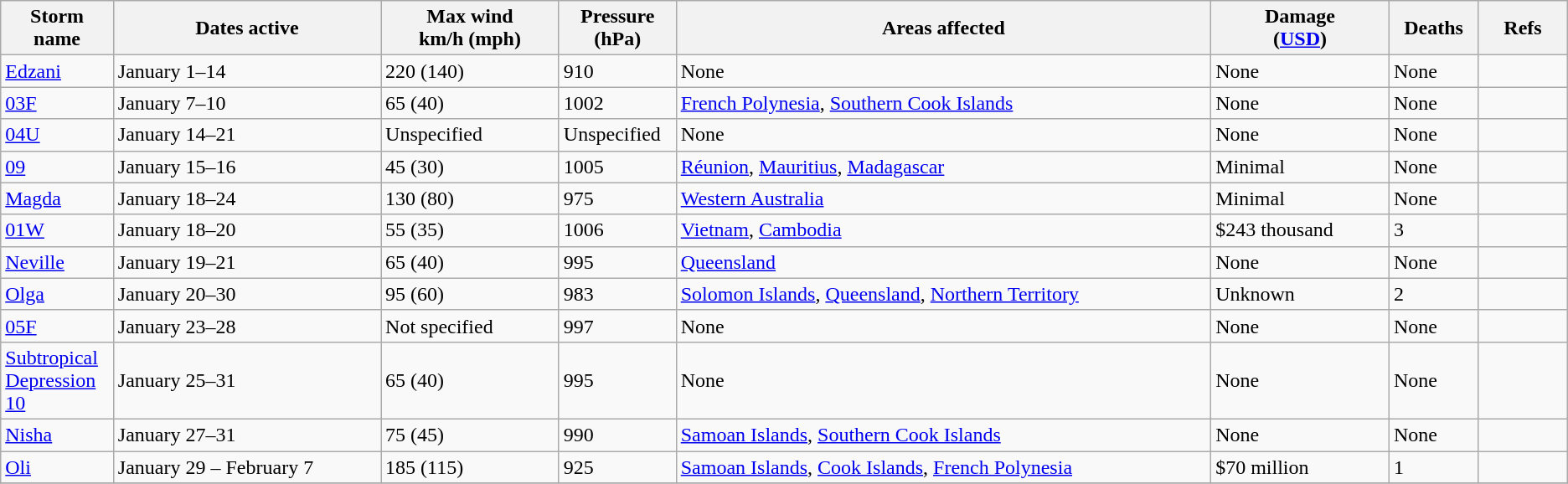<table class="wikitable sortable">
<tr>
<th width="5%">Storm name</th>
<th width="15%">Dates active</th>
<th width="10%">Max wind<br>km/h (mph)</th>
<th width="5%">Pressure<br>(hPa)</th>
<th width="30%">Areas affected</th>
<th width="10%">Damage<br>(<a href='#'>USD</a>)</th>
<th width="5%">Deaths</th>
<th width="5%">Refs</th>
</tr>
<tr>
<td><a href='#'>Edzani</a></td>
<td>January 1–14</td>
<td>220 (140)</td>
<td>910</td>
<td>None</td>
<td>None</td>
<td>None</td>
<td></td>
</tr>
<tr>
<td><a href='#'>03F</a></td>
<td>January 7–10</td>
<td>65 (40)</td>
<td>1002</td>
<td><a href='#'>French Polynesia</a>, <a href='#'>Southern Cook Islands</a></td>
<td>None</td>
<td>None</td>
<td></td>
</tr>
<tr>
<td><a href='#'>04U</a></td>
<td>January 14–21</td>
<td>Unspecified</td>
<td>Unspecified</td>
<td>None</td>
<td>None</td>
<td>None</td>
<td></td>
</tr>
<tr>
<td><a href='#'>09</a></td>
<td>January 15–16</td>
<td>45 (30)</td>
<td>1005</td>
<td><a href='#'>Réunion</a>, <a href='#'>Mauritius</a>, <a href='#'>Madagascar</a></td>
<td>Minimal</td>
<td>None</td>
<td></td>
</tr>
<tr>
<td><a href='#'>Magda</a></td>
<td>January 18–24</td>
<td>130 (80)</td>
<td>975</td>
<td><a href='#'>Western Australia</a></td>
<td>Minimal</td>
<td>None</td>
<td></td>
</tr>
<tr>
<td><a href='#'>01W</a></td>
<td>January 18–20</td>
<td>55 (35)</td>
<td>1006</td>
<td><a href='#'>Vietnam</a>, <a href='#'>Cambodia</a></td>
<td>$243 thousand</td>
<td>3</td>
<td></td>
</tr>
<tr>
<td><a href='#'>Neville</a></td>
<td>January 19–21</td>
<td>65 (40)</td>
<td>995</td>
<td><a href='#'>Queensland</a></td>
<td>None</td>
<td>None</td>
<td></td>
</tr>
<tr>
<td><a href='#'>Olga</a></td>
<td>January 20–30</td>
<td>95 (60)</td>
<td>983</td>
<td><a href='#'>Solomon Islands</a>, <a href='#'>Queensland</a>, <a href='#'>Northern Territory</a></td>
<td>Unknown</td>
<td>2</td>
<td></td>
</tr>
<tr>
<td><a href='#'>05F</a></td>
<td>January 23–28</td>
<td>Not specified</td>
<td>997</td>
<td>None</td>
<td>None</td>
<td>None</td>
<td></td>
</tr>
<tr>
<td><a href='#'>Subtropical Depression 10</a></td>
<td>January 25–31</td>
<td>65 (40)</td>
<td>995</td>
<td>None</td>
<td>None</td>
<td>None</td>
<td></td>
</tr>
<tr>
<td><a href='#'>Nisha</a></td>
<td>January 27–31</td>
<td>75 (45)</td>
<td>990</td>
<td><a href='#'>Samoan Islands</a>, <a href='#'>Southern Cook Islands</a></td>
<td>None</td>
<td>None</td>
<td></td>
</tr>
<tr>
<td><a href='#'>Oli</a></td>
<td>January 29 – February 7</td>
<td>185 (115)</td>
<td>925</td>
<td><a href='#'>Samoan Islands</a>, <a href='#'>Cook Islands</a>, <a href='#'>French Polynesia</a></td>
<td>$70 million</td>
<td>1</td>
<td></td>
</tr>
<tr>
</tr>
</table>
